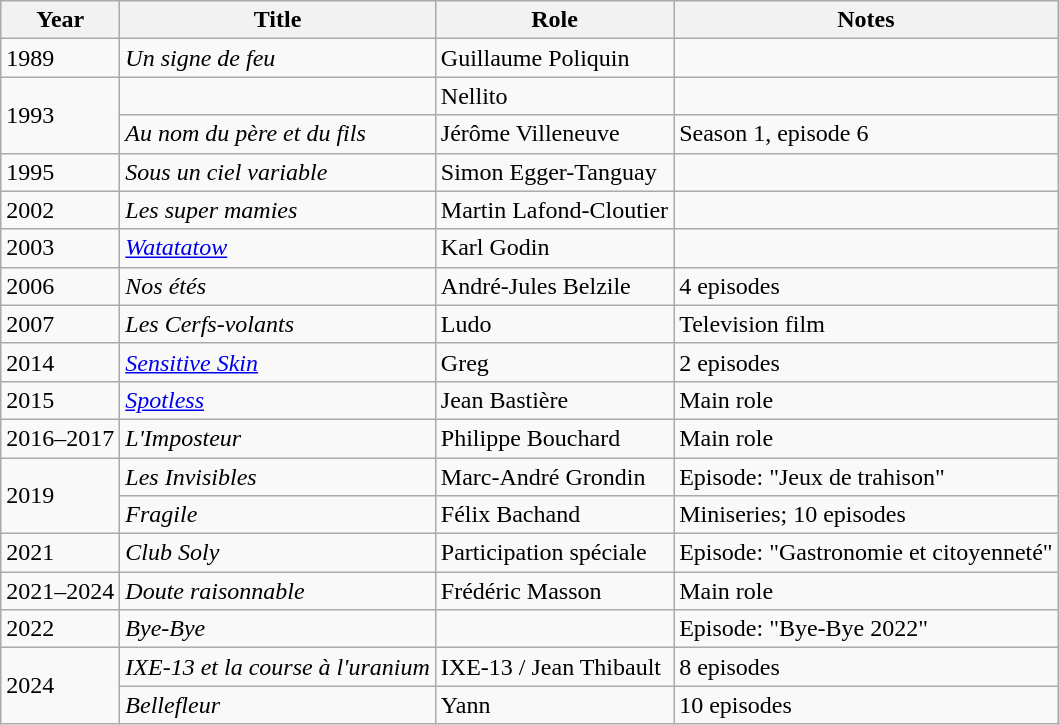<table class="wikitable sortable">
<tr>
<th>Year</th>
<th>Title</th>
<th>Role</th>
<th class="unsortable">Notes</th>
</tr>
<tr>
<td>1989</td>
<td><em>Un signe de feu</em></td>
<td>Guillaume Poliquin</td>
<td></td>
</tr>
<tr>
<td rowspan="2">1993</td>
<td><em></em></td>
<td>Nellito</td>
<td></td>
</tr>
<tr>
<td><em>Au nom du père et du fils</em></td>
<td>Jérôme Villeneuve</td>
<td>Season 1, episode 6</td>
</tr>
<tr>
<td>1995</td>
<td><em>Sous un ciel variable</em></td>
<td>Simon Egger-Tanguay</td>
<td></td>
</tr>
<tr>
<td>2002</td>
<td><em>Les super mamies</em></td>
<td>Martin Lafond-Cloutier</td>
<td></td>
</tr>
<tr>
<td>2003</td>
<td><em><a href='#'>Watatatow</a></em></td>
<td>Karl Godin</td>
<td></td>
</tr>
<tr>
<td>2006</td>
<td><em>Nos étés</em></td>
<td>André-Jules Belzile</td>
<td>4 episodes</td>
</tr>
<tr>
<td>2007</td>
<td><em>Les Cerfs-volants</em></td>
<td>Ludo</td>
<td>Television film</td>
</tr>
<tr>
<td>2014</td>
<td><em><a href='#'>Sensitive Skin</a></em></td>
<td>Greg</td>
<td>2 episodes</td>
</tr>
<tr>
<td>2015</td>
<td><em><a href='#'>Spotless</a></em></td>
<td>Jean Bastière</td>
<td>Main role</td>
</tr>
<tr>
<td>2016–2017</td>
<td><em>L'Imposteur</em></td>
<td>Philippe Bouchard</td>
<td>Main role</td>
</tr>
<tr>
<td rowspan="2">2019</td>
<td><em>Les Invisibles</em></td>
<td>Marc-André Grondin</td>
<td>Episode: "Jeux de trahison"</td>
</tr>
<tr>
<td><em>Fragile</em></td>
<td>Félix Bachand</td>
<td>Miniseries; 10 episodes</td>
</tr>
<tr>
<td>2021</td>
<td><em>Club Soly</em></td>
<td>Participation spéciale</td>
<td>Episode: "Gastronomie et citoyenneté"</td>
</tr>
<tr>
<td>2021–2024</td>
<td><em>Doute raisonnable</em></td>
<td>Frédéric Masson</td>
<td>Main role</td>
</tr>
<tr>
<td>2022</td>
<td><em>Bye-Bye</em></td>
<td></td>
<td>Episode: "Bye-Bye 2022"</td>
</tr>
<tr>
<td rowspan="2">2024</td>
<td><em>IXE-13 et la course à l'uranium</em></td>
<td>IXE-13 / Jean Thibault</td>
<td>8 episodes</td>
</tr>
<tr>
<td><em>Bellefleur</em></td>
<td>Yann</td>
<td>10 episodes</td>
</tr>
</table>
